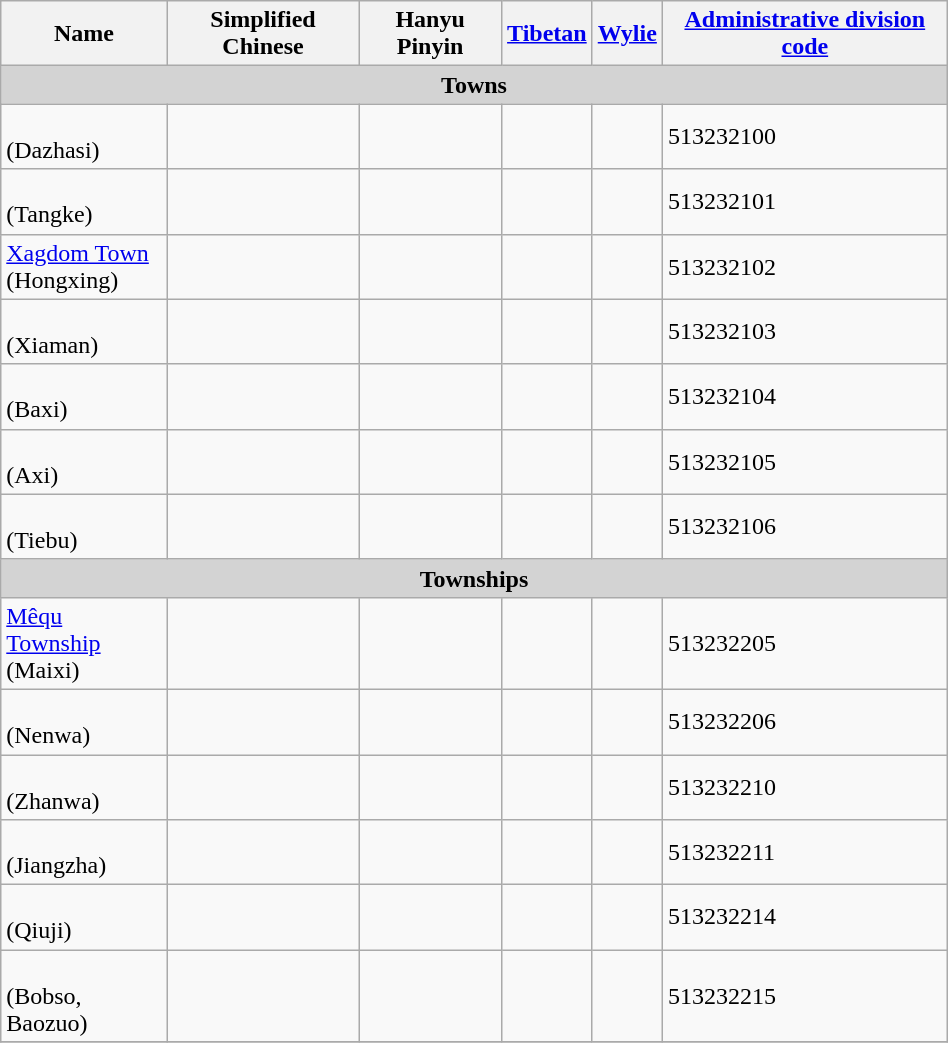<table class="wikitable" align="center" style="width:50%; border="1">
<tr>
<th>Name</th>
<th>Simplified Chinese</th>
<th>Hanyu Pinyin</th>
<th><a href='#'>Tibetan</a></th>
<th><a href='#'>Wylie</a></th>
<th><a href='#'>Administrative division code</a></th>
</tr>
<tr>
<td colspan="7"  style="text-align:center; background:#d3d3d3;"><strong>Towns</strong></td>
</tr>
<tr --------->
<td><br>(Dazhasi)</td>
<td></td>
<td></td>
<td></td>
<td></td>
<td>513232100</td>
</tr>
<tr>
<td><br>(Tangke)</td>
<td></td>
<td></td>
<td></td>
<td></td>
<td>513232101</td>
</tr>
<tr>
<td><a href='#'>Xagdom Town</a><br>(Hongxing)</td>
<td></td>
<td></td>
<td></td>
<td></td>
<td>513232102</td>
</tr>
<tr>
<td><br>(Xiaman)</td>
<td></td>
<td></td>
<td></td>
<td></td>
<td>513232103</td>
</tr>
<tr>
<td><br>(Baxi)</td>
<td></td>
<td></td>
<td></td>
<td></td>
<td>513232104</td>
</tr>
<tr>
<td><br>(Axi)</td>
<td></td>
<td></td>
<td></td>
<td></td>
<td>513232105</td>
</tr>
<tr>
<td><br>(Tiebu)</td>
<td></td>
<td></td>
<td></td>
<td></td>
<td>513232106</td>
</tr>
<tr>
<td colspan="7"  style="text-align:center; background:#d3d3d3;"><strong>Townships</strong></td>
</tr>
<tr --------->
<td><a href='#'>Mêqu Township</a><br>(Maixi)</td>
<td></td>
<td></td>
<td></td>
<td></td>
<td>513232205</td>
</tr>
<tr>
<td><br>(Nenwa)</td>
<td></td>
<td></td>
<td></td>
<td></td>
<td>513232206</td>
</tr>
<tr>
<td><br>(Zhanwa)</td>
<td></td>
<td></td>
<td></td>
<td></td>
<td>513232210</td>
</tr>
<tr>
<td><br>(Jiangzha)</td>
<td></td>
<td></td>
<td></td>
<td></td>
<td>513232211</td>
</tr>
<tr>
<td><br>(Qiuji)</td>
<td></td>
<td></td>
<td></td>
<td></td>
<td>513232214</td>
</tr>
<tr>
<td><br>(Bobso, Baozuo)</td>
<td></td>
<td></td>
<td></td>
<td></td>
<td>513232215</td>
</tr>
<tr>
</tr>
</table>
